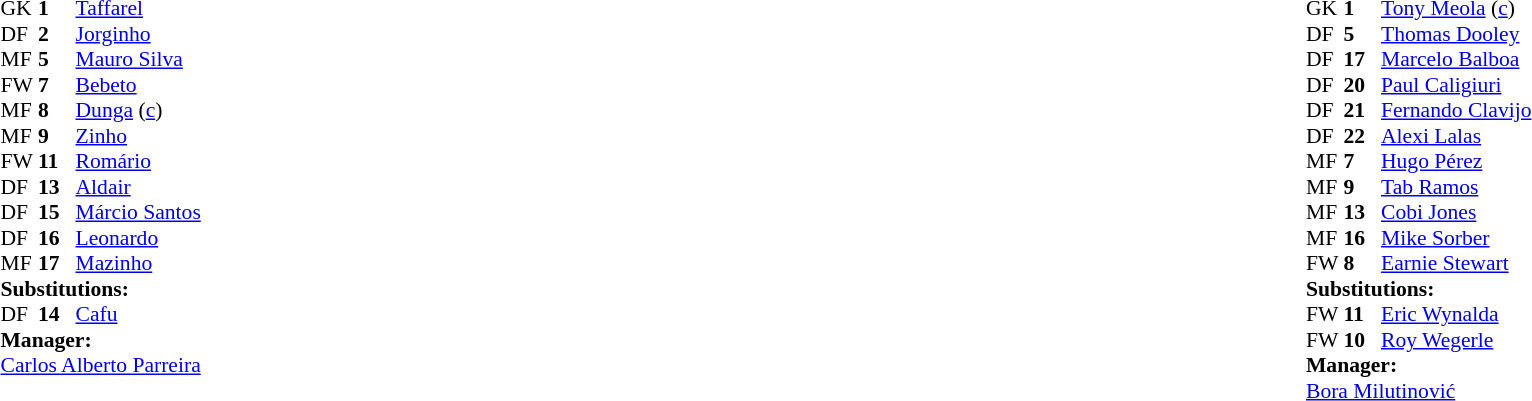<table width="100%">
<tr>
<td valign="top" width="50%"><br><table style="font-size: 90%" cellspacing="0" cellpadding="0">
<tr>
<th width="25"></th>
<th width="25"></th>
</tr>
<tr>
<td>GK</td>
<td><strong>1</strong></td>
<td><a href='#'>Taffarel</a></td>
</tr>
<tr>
<td>DF</td>
<td><strong>2</strong></td>
<td><a href='#'>Jorginho</a></td>
<td></td>
</tr>
<tr>
<td>MF</td>
<td><strong>5</strong></td>
<td><a href='#'>Mauro Silva</a></td>
</tr>
<tr>
<td>FW</td>
<td><strong>7</strong></td>
<td><a href='#'>Bebeto</a></td>
</tr>
<tr>
<td>MF</td>
<td><strong>8</strong></td>
<td><a href='#'>Dunga</a> (<a href='#'>c</a>)</td>
</tr>
<tr>
<td>MF</td>
<td><strong>9</strong></td>
<td><a href='#'>Zinho</a></td>
<td></td>
<td></td>
</tr>
<tr>
<td>FW</td>
<td><strong>11</strong></td>
<td><a href='#'>Romário</a></td>
</tr>
<tr>
<td>DF</td>
<td><strong>13</strong></td>
<td><a href='#'>Aldair</a></td>
</tr>
<tr>
<td>DF</td>
<td><strong>15</strong></td>
<td><a href='#'>Márcio Santos</a></td>
</tr>
<tr>
<td>DF</td>
<td><strong>16</strong></td>
<td><a href='#'>Leonardo</a></td>
<td></td>
</tr>
<tr>
<td>MF</td>
<td><strong>17</strong></td>
<td><a href='#'>Mazinho</a></td>
<td></td>
</tr>
<tr>
<td colspan=3><strong>Substitutions:</strong></td>
</tr>
<tr>
<td>DF</td>
<td><strong>14</strong></td>
<td><a href='#'>Cafu</a></td>
<td></td>
<td></td>
</tr>
<tr>
<td colspan=3><strong>Manager:</strong></td>
</tr>
<tr>
<td colspan="4"><a href='#'>Carlos Alberto Parreira</a></td>
</tr>
</table>
</td>
<td valign="top"></td>
<td valign="top" width="50%"><br><table style="font-size: 90%" cellspacing="0" cellpadding="0" align=center>
<tr>
<th width="25"></th>
<th width="25"></th>
</tr>
<tr>
<td>GK</td>
<td><strong>1</strong></td>
<td><a href='#'>Tony Meola</a> (<a href='#'>c</a>)</td>
</tr>
<tr>
<td>DF</td>
<td><strong>5</strong></td>
<td><a href='#'>Thomas Dooley</a></td>
<td></td>
</tr>
<tr>
<td>DF</td>
<td><strong>17</strong></td>
<td><a href='#'>Marcelo Balboa</a></td>
</tr>
<tr>
<td>DF</td>
<td><strong>20</strong></td>
<td><a href='#'>Paul Caligiuri</a></td>
<td></td>
</tr>
<tr>
<td>DF</td>
<td><strong>21</strong></td>
<td><a href='#'>Fernando Clavijo</a></td>
<td></td>
</tr>
<tr>
<td>DF</td>
<td><strong>22</strong></td>
<td><a href='#'>Alexi Lalas</a></td>
</tr>
<tr>
<td>MF</td>
<td><strong>7</strong></td>
<td><a href='#'>Hugo Pérez</a></td>
<td></td>
<td></td>
</tr>
<tr>
<td>MF</td>
<td><strong>9</strong></td>
<td><a href='#'>Tab Ramos</a></td>
<td></td>
<td></td>
</tr>
<tr>
<td>MF</td>
<td><strong>13</strong></td>
<td><a href='#'>Cobi Jones</a></td>
</tr>
<tr>
<td>MF</td>
<td><strong>16</strong></td>
<td><a href='#'>Mike Sorber</a></td>
</tr>
<tr>
<td>FW</td>
<td><strong>8</strong></td>
<td><a href='#'>Earnie Stewart</a></td>
</tr>
<tr>
<td colspan=3><strong>Substitutions:</strong></td>
</tr>
<tr>
<td>FW</td>
<td><strong>11</strong></td>
<td><a href='#'>Eric Wynalda</a></td>
<td></td>
<td></td>
</tr>
<tr>
<td>FW</td>
<td><strong>10</strong></td>
<td><a href='#'>Roy Wegerle</a></td>
<td></td>
<td></td>
</tr>
<tr>
<td colspan=3><strong>Manager:</strong></td>
</tr>
<tr>
<td colspan="4"> <a href='#'>Bora Milutinović</a></td>
</tr>
</table>
</td>
</tr>
</table>
